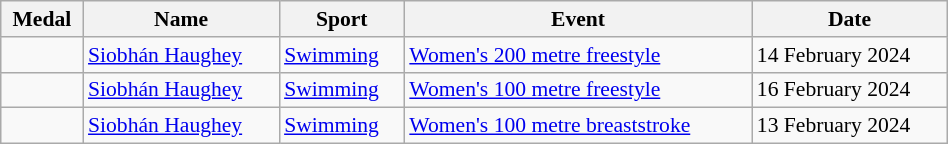<table class="wikitable sortable" style="font-size:90%; width:50%;">
<tr>
<th>Medal</th>
<th>Name</th>
<th>Sport</th>
<th>Event</th>
<th>Date</th>
</tr>
<tr>
<td></td>
<td><a href='#'>Siobhán Haughey</a></td>
<td><a href='#'>Swimming</a></td>
<td><a href='#'>Women's 200 metre freestyle</a></td>
<td>14 February 2024</td>
</tr>
<tr>
<td></td>
<td><a href='#'>Siobhán Haughey</a></td>
<td><a href='#'>Swimming</a></td>
<td><a href='#'>Women's 100 metre freestyle</a></td>
<td>16 February 2024</td>
</tr>
<tr>
<td></td>
<td><a href='#'>Siobhán Haughey</a></td>
<td><a href='#'>Swimming</a></td>
<td><a href='#'>Women's 100 metre breaststroke</a></td>
<td>13 February 2024</td>
</tr>
</table>
